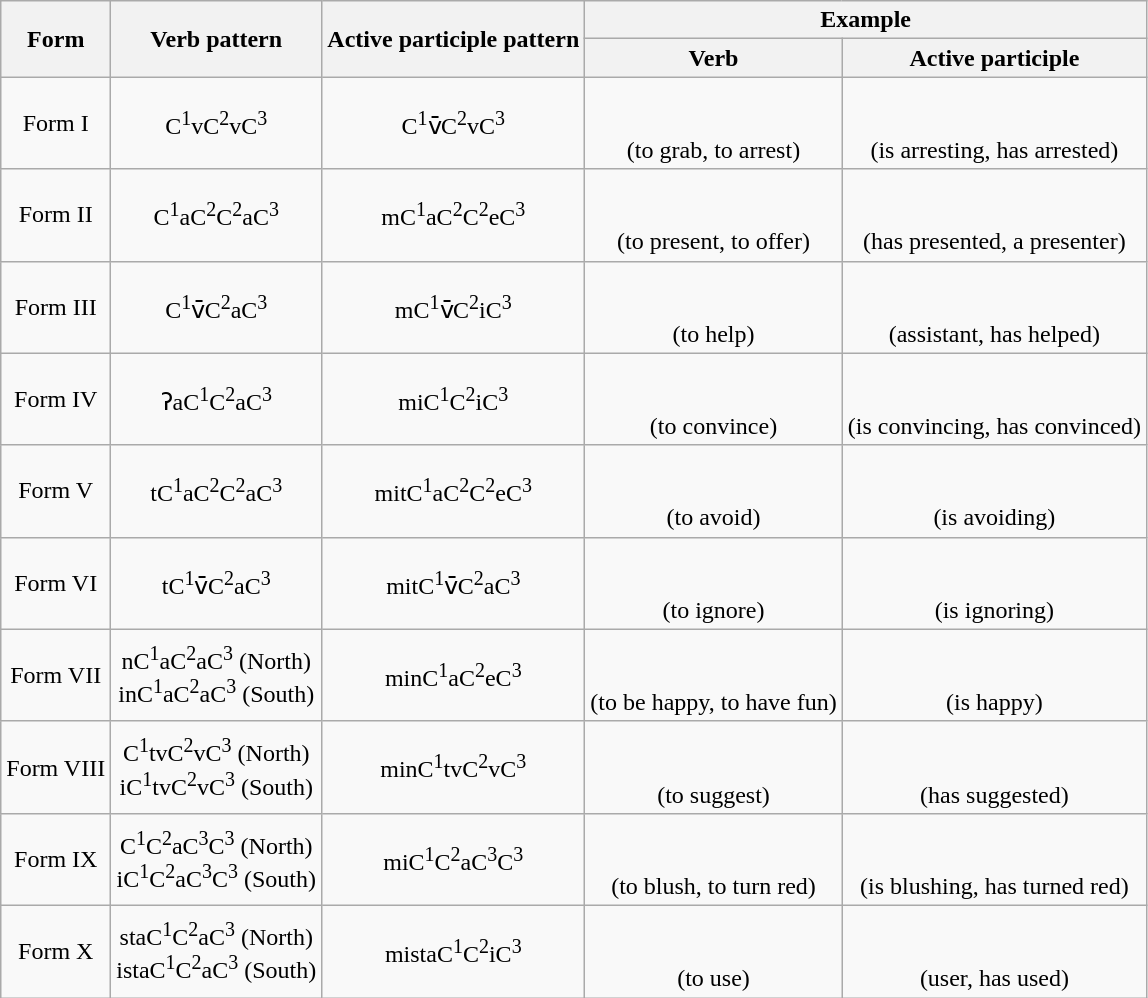<table class="wikitable" style="text-align:center;">
<tr>
<th rowspan="2">Form</th>
<th rowspan="2">Verb pattern</th>
<th rowspan="2">Active participle pattern</th>
<th colspan="2">Example</th>
</tr>
<tr>
<th>Verb</th>
<th>Active participle</th>
</tr>
<tr>
<td>Form I</td>
<td>C<sup>1</sup>vC<sup>2</sup>vC<sup>3</sup></td>
<td>C<sup>1</sup>v̄C<sup>2</sup>vC<sup>3</sup></td>
<td><br> <br> (to grab, to arrest)</td>
<td><br> <br> (is arresting, has arrested)</td>
</tr>
<tr>
<td>Form II</td>
<td>C<sup>1</sup>aC<sup>2</sup>C<sup>2</sup>aC<sup>3</sup></td>
<td>mC<sup>1</sup>aC<sup>2</sup>C<sup>2</sup>eC<sup>3</sup></td>
<td><br> <br> (to present, to offer)</td>
<td><br> <br> (has presented, a presenter)</td>
</tr>
<tr>
<td>Form III</td>
<td>C<sup>1</sup>v̄C<sup>2</sup>aC<sup>3</sup></td>
<td>mC<sup>1</sup>v̄C<sup>2</sup>iC<sup>3</sup></td>
<td><br> <br> (to help)</td>
<td><br> <br> (assistant, has helped)</td>
</tr>
<tr>
<td>Form IV</td>
<td>ʔaC<sup>1</sup>C<sup>2</sup>aC<sup>3</sup></td>
<td>miC<sup>1</sup>C<sup>2</sup>iC<sup>3</sup></td>
<td><br> <br> (to convince)</td>
<td><br> <br> (is convincing, has convinced)</td>
</tr>
<tr>
<td>Form V</td>
<td>tC<sup>1</sup>aC<sup>2</sup>C<sup>2</sup>aC<sup>3</sup></td>
<td>mitC<sup>1</sup>aC<sup>2</sup>C<sup>2</sup>eC<sup>3</sup></td>
<td><br> <br> (to avoid)</td>
<td><br> <br> (is avoiding)</td>
</tr>
<tr>
<td>Form VI</td>
<td>tC<sup>1</sup>v̄C<sup>2</sup>aC<sup>3</sup></td>
<td>mitC<sup>1</sup>v̄C<sup>2</sup>aC<sup>3</sup></td>
<td><br> <br> (to ignore)</td>
<td><br> <br> (is ignoring)</td>
</tr>
<tr>
<td>Form VII</td>
<td>nC<sup>1</sup>aC<sup>2</sup>aC<sup>3</sup> (North)<br> inC<sup>1</sup>aC<sup>2</sup>aC<sup>3</sup> (South)</td>
<td>minC<sup>1</sup>aC<sup>2</sup>eC<sup>3</sup></td>
<td><br> <br> (to be happy, to have fun)</td>
<td><br> <br> (is happy)</td>
</tr>
<tr>
<td>Form VIII</td>
<td>C<sup>1</sup>tvC<sup>2</sup>vC<sup>3</sup> (North)<br> iC<sup>1</sup>tvC<sup>2</sup>vC<sup>3</sup> (South)</td>
<td>minC<sup>1</sup>tvC<sup>2</sup>vC<sup>3</sup></td>
<td><br> <br> (to suggest)</td>
<td><br> <br> (has suggested)</td>
</tr>
<tr>
<td>Form IX</td>
<td>C<sup>1</sup>C<sup>2</sup>aC<sup>3</sup>C<sup>3</sup> (North)<br> iC<sup>1</sup>C<sup>2</sup>aC<sup>3</sup>C<sup>3</sup> (South)</td>
<td>miC<sup>1</sup>C<sup>2</sup>aC<sup>3</sup>C<sup>3</sup></td>
<td><br> <br> (to blush, to turn red)</td>
<td><br> <br> (is blushing, has turned red)</td>
</tr>
<tr>
<td>Form X</td>
<td>staC<sup>1</sup>C<sup>2</sup>aC<sup>3</sup> (North)<br> istaC<sup>1</sup>C<sup>2</sup>aC<sup>3</sup> (South)</td>
<td>mistaC<sup>1</sup>C<sup>2</sup>iC<sup>3</sup></td>
<td><br> <br> (to use)</td>
<td><br> <br> (user, has used)</td>
</tr>
</table>
